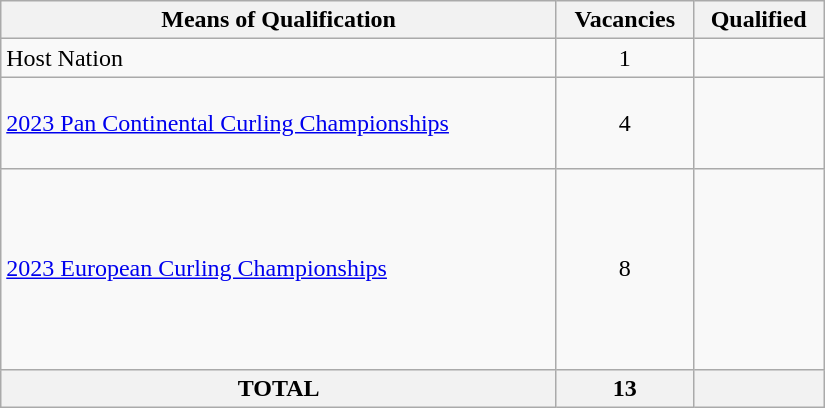<table class="wikitable" style="width:550px;">
<tr>
<th scope="col">Means of Qualification</th>
<th scope="col">Vacancies</th>
<th scope="col">Qualified</th>
</tr>
<tr>
<td>Host Nation</td>
<td align=center>1</td>
<td></td>
</tr>
<tr>
<td><a href='#'>2023 Pan Continental Curling Championships</a></td>
<td align=center>4</td>
<td> <br>  <br>  <br> </td>
</tr>
<tr>
<td><a href='#'>2023 European Curling Championships</a></td>
<td align=center>8</td>
<td> <br>  <br>  <br>  <br>  <br>  <br>  <br> </td>
</tr>
<tr>
<th>TOTAL</th>
<th>13</th>
<th></th>
</tr>
</table>
